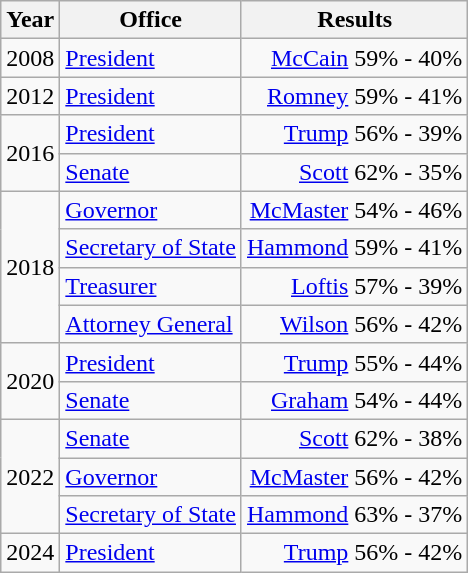<table class=wikitable>
<tr>
<th>Year</th>
<th>Office</th>
<th>Results</th>
</tr>
<tr>
<td>2008</td>
<td><a href='#'>President</a></td>
<td align="right" ><a href='#'>McCain</a> 59% - 40%</td>
</tr>
<tr>
<td>2012</td>
<td><a href='#'>President</a></td>
<td align="right" ><a href='#'>Romney</a> 59% - 41%</td>
</tr>
<tr>
<td rowspan=2>2016</td>
<td><a href='#'>President</a></td>
<td align="right" ><a href='#'>Trump</a> 56% - 39%</td>
</tr>
<tr>
<td><a href='#'>Senate</a></td>
<td align="right" ><a href='#'>Scott</a> 62% - 35%</td>
</tr>
<tr>
<td rowspan=4>2018</td>
<td><a href='#'>Governor</a></td>
<td align="right" ><a href='#'>McMaster</a> 54% - 46%</td>
</tr>
<tr>
<td><a href='#'>Secretary of State</a></td>
<td align="right" ><a href='#'>Hammond</a> 59% - 41%</td>
</tr>
<tr>
<td><a href='#'>Treasurer</a></td>
<td align="right" ><a href='#'>Loftis</a> 57% - 39%</td>
</tr>
<tr>
<td><a href='#'>Attorney General</a></td>
<td align="right" ><a href='#'>Wilson</a> 56% - 42%</td>
</tr>
<tr>
<td rowspan=2>2020</td>
<td><a href='#'>President</a></td>
<td align="right" ><a href='#'>Trump</a> 55% - 44%</td>
</tr>
<tr>
<td><a href='#'>Senate</a></td>
<td align="right" ><a href='#'>Graham</a> 54% - 44%</td>
</tr>
<tr>
<td rowspan=3>2022</td>
<td><a href='#'>Senate</a></td>
<td align="right" ><a href='#'>Scott</a> 62% - 38%</td>
</tr>
<tr>
<td><a href='#'>Governor</a></td>
<td align="right" ><a href='#'>McMaster</a> 56% - 42%</td>
</tr>
<tr>
<td><a href='#'>Secretary of State</a></td>
<td align="right" ><a href='#'>Hammond</a> 63% - 37%</td>
</tr>
<tr>
<td>2024</td>
<td><a href='#'>President</a></td>
<td align="right" ><a href='#'>Trump</a> 56% - 42%</td>
</tr>
</table>
